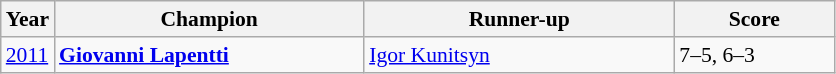<table class="wikitable" style="font-size:90%">
<tr>
<th>Year</th>
<th width="200">Champion</th>
<th width="200">Runner-up</th>
<th width="100">Score</th>
</tr>
<tr>
<td><a href='#'>2011</a></td>
<td> <strong><a href='#'>Giovanni Lapentti</a></strong></td>
<td> <a href='#'>Igor Kunitsyn</a></td>
<td>7–5, 6–3</td>
</tr>
</table>
